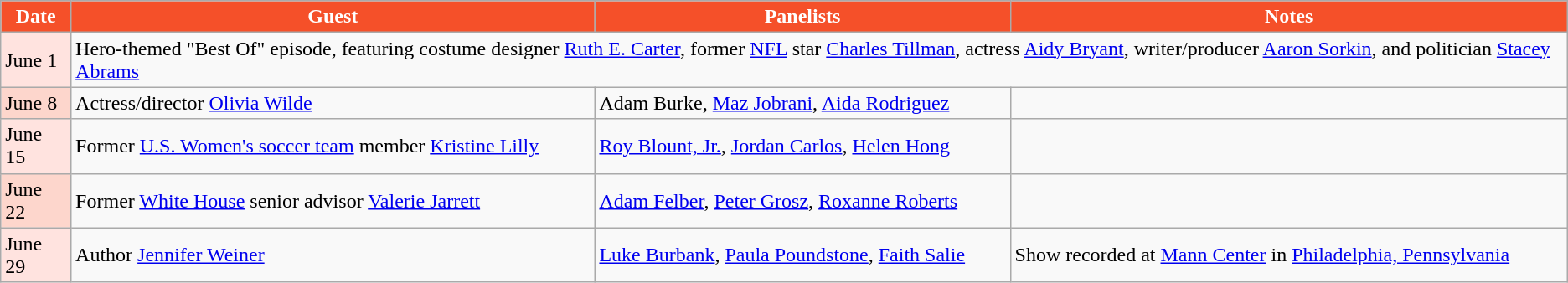<table class="wikitable">
<tr>
<th style="background:#F55029;color:#FFFFFF;">Date</th>
<th style="background:#F55029;color:#FFFFFF;">Guest</th>
<th style="background:#F55029;color:#FFFFFF;">Panelists</th>
<th style="background:#F55029;color:#FFFFFF;">Notes</th>
</tr>
<tr>
<td style="background:#FFE3DF;color:#000000;">June 1</td>
<td colspan=3>Hero-themed "Best Of" episode, featuring costume designer <a href='#'>Ruth E. Carter</a>, former <a href='#'>NFL</a> star <a href='#'>Charles Tillman</a>, actress <a href='#'>Aidy Bryant</a>, writer/producer <a href='#'>Aaron Sorkin</a>, and politician <a href='#'>Stacey Abrams</a></td>
</tr>
<tr>
<td style="background:#FDD6CC;color:#000000;">June 8</td>
<td>Actress/director <a href='#'>Olivia Wilde</a></td>
<td>Adam Burke, <a href='#'>Maz Jobrani</a>, <a href='#'>Aida Rodriguez</a></td>
<td></td>
</tr>
<tr>
<td style="background:#FFE3DF;color:#000000;">June 15</td>
<td>Former <a href='#'>U.S. Women's soccer team</a> member <a href='#'>Kristine Lilly</a></td>
<td><a href='#'>Roy Blount, Jr.</a>, <a href='#'>Jordan Carlos</a>, <a href='#'>Helen Hong</a></td>
<td></td>
</tr>
<tr>
<td style="background:#FDD6CC;color:#000000;">June 22</td>
<td>Former <a href='#'>White House</a> senior advisor <a href='#'>Valerie Jarrett</a></td>
<td><a href='#'>Adam Felber</a>, <a href='#'>Peter Grosz</a>, <a href='#'>Roxanne Roberts</a></td>
<td></td>
</tr>
<tr>
<td style="background:#FFE3DF;color:#000000;">June 29</td>
<td>Author <a href='#'>Jennifer Weiner</a></td>
<td><a href='#'>Luke Burbank</a>, <a href='#'>Paula Poundstone</a>, <a href='#'>Faith Salie</a></td>
<td>Show recorded at <a href='#'>Mann Center</a> in <a href='#'>Philadelphia, Pennsylvania</a></td>
</tr>
</table>
